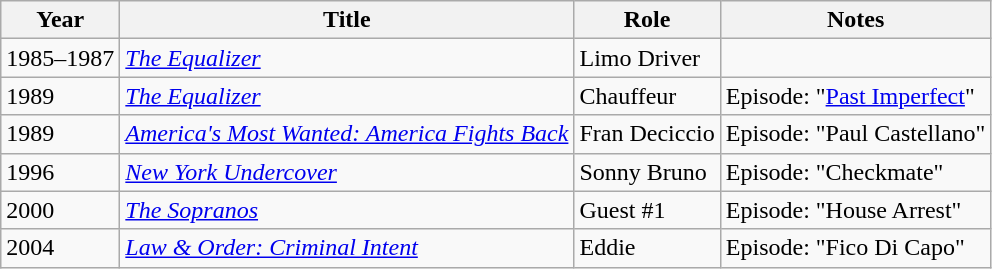<table class="wikitable sortable">
<tr>
<th>Year</th>
<th>Title</th>
<th>Role</th>
<th>Notes</th>
</tr>
<tr>
<td>1985–1987</td>
<td><em><a href='#'>The Equalizer</a></em></td>
<td>Limo Driver</td>
<td></td>
</tr>
<tr>
<td>1989</td>
<td><em><a href='#'>The Equalizer</a></em></td>
<td>Chauffeur</td>
<td>Episode: "<a href='#'>Past Imperfect</a>" </td>
</tr>
<tr>
<td>1989</td>
<td><em><a href='#'>America's Most Wanted: America Fights Back</a></em></td>
<td>Fran Deciccio</td>
<td>Episode: "Paul Castellano"</td>
</tr>
<tr>
<td>1996</td>
<td><em><a href='#'>New York Undercover</a></em></td>
<td>Sonny Bruno</td>
<td>Episode: "Checkmate"</td>
</tr>
<tr>
<td>2000</td>
<td><em><a href='#'>The Sopranos</a></em></td>
<td>Guest #1</td>
<td>Episode: "House Arrest"</td>
</tr>
<tr>
<td>2004</td>
<td><em><a href='#'>Law & Order: Criminal Intent</a></em></td>
<td>Eddie</td>
<td>Episode: "Fico Di Capo"</td>
</tr>
</table>
